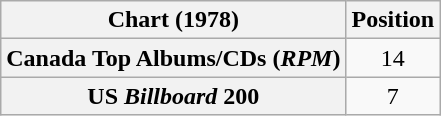<table class="wikitable plainrowheaders" style="text-align:center">
<tr>
<th scope="col">Chart (1978)</th>
<th scope="col">Position</th>
</tr>
<tr>
<th scope="row">Canada Top Albums/CDs (<em>RPM</em>)</th>
<td>14</td>
</tr>
<tr>
<th scope="row">US <em>Billboard</em> 200</th>
<td>7</td>
</tr>
</table>
